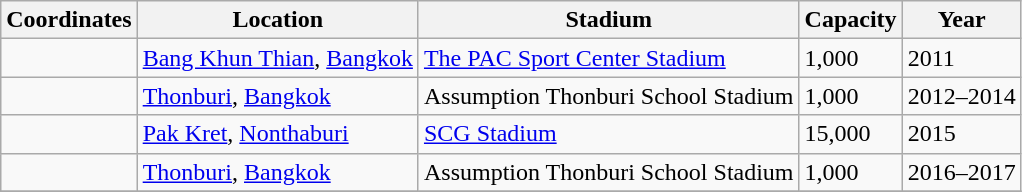<table class="wikitable sortable">
<tr>
<th>Coordinates</th>
<th>Location</th>
<th>Stadium</th>
<th>Capacity</th>
<th>Year</th>
</tr>
<tr>
<td></td>
<td><a href='#'>Bang Khun Thian</a>, <a href='#'>Bangkok</a></td>
<td><a href='#'>The PAC Sport Center Stadium</a></td>
<td>1,000</td>
<td>2011</td>
</tr>
<tr>
<td></td>
<td><a href='#'>Thonburi</a>, <a href='#'>Bangkok</a></td>
<td>Assumption Thonburi School Stadium</td>
<td>1,000</td>
<td>2012–2014</td>
</tr>
<tr>
<td></td>
<td><a href='#'>Pak Kret</a>, <a href='#'>Nonthaburi</a></td>
<td><a href='#'>SCG Stadium</a></td>
<td>15,000</td>
<td>2015</td>
</tr>
<tr>
<td></td>
<td><a href='#'>Thonburi</a>, <a href='#'>Bangkok</a></td>
<td>Assumption Thonburi School Stadium</td>
<td>1,000</td>
<td>2016–2017</td>
</tr>
<tr>
</tr>
</table>
